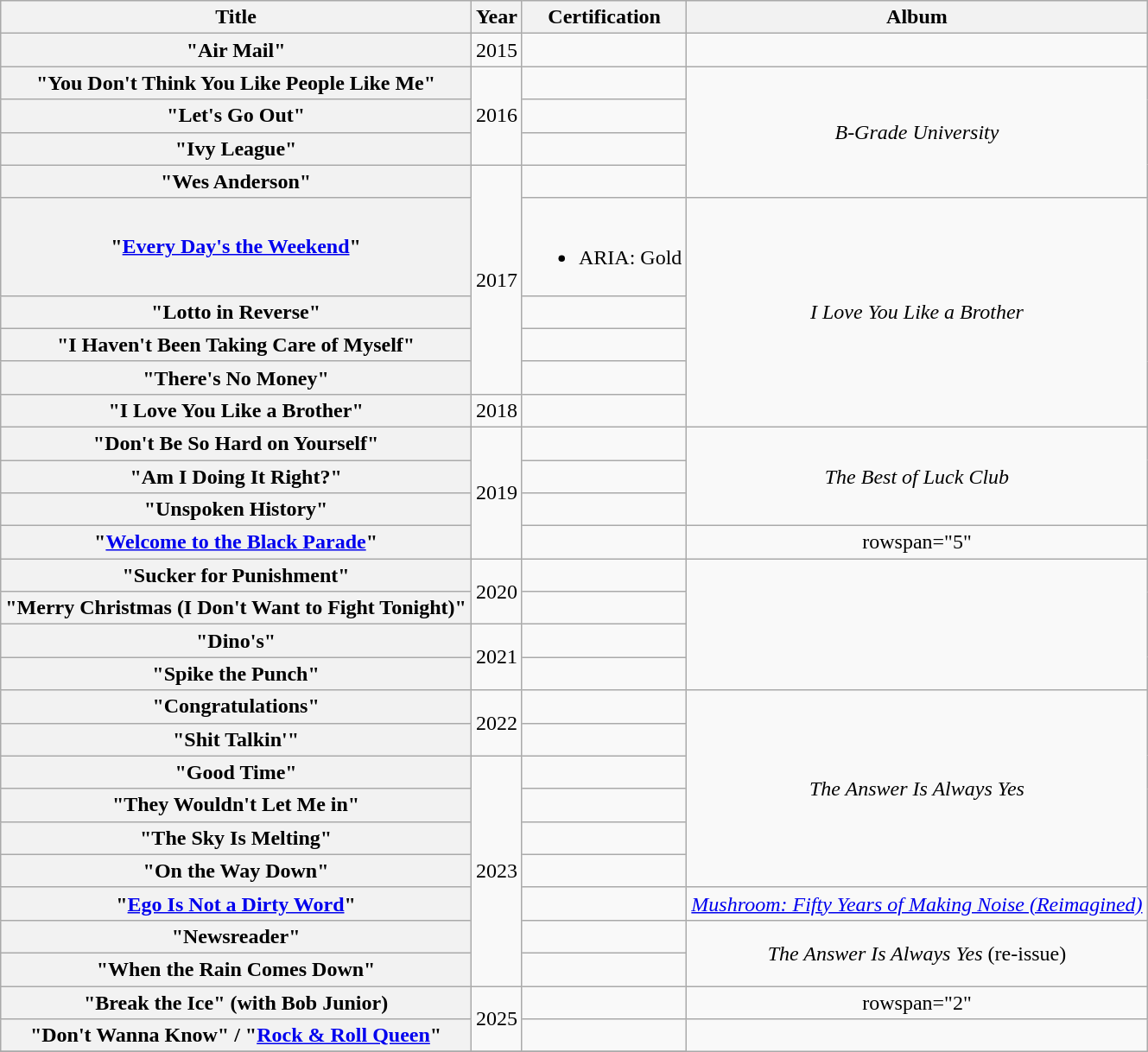<table class="wikitable plainrowheaders" style="text-align:center;">
<tr>
<th>Title</th>
<th>Year</th>
<th>Certification</th>
<th>Album</th>
</tr>
<tr>
<th scope="row">"Air Mail"</th>
<td>2015</td>
<td></td>
<td></td>
</tr>
<tr>
<th scope="row">"You Don't Think You Like People Like Me"</th>
<td rowspan="3">2016</td>
<td></td>
<td rowspan="4"><em>B-Grade University</em></td>
</tr>
<tr>
<th scope="row">"Let's Go Out"</th>
<td></td>
</tr>
<tr>
<th scope="row">"Ivy League"</th>
<td></td>
</tr>
<tr>
<th scope="row">"Wes Anderson"</th>
<td rowspan="5">2017</td>
<td></td>
</tr>
<tr>
<th scope="row">"<a href='#'>Every Day's the Weekend</a>"</th>
<td><br><ul><li>ARIA: Gold</li></ul></td>
<td rowspan="5"><em>I Love You Like a Brother</em></td>
</tr>
<tr>
<th scope="row">"Lotto in Reverse"</th>
<td></td>
</tr>
<tr>
<th scope="row">"I Haven't Been Taking Care of Myself"</th>
<td></td>
</tr>
<tr>
<th scope="row">"There's No Money"</th>
<td></td>
</tr>
<tr>
<th scope="row">"I Love You Like a Brother"</th>
<td>2018</td>
<td></td>
</tr>
<tr>
<th scope="row">"Don't Be So Hard on Yourself"</th>
<td rowspan="4">2019</td>
<td></td>
<td rowspan="3"><em>The Best of Luck Club</em></td>
</tr>
<tr>
<th scope="row">"Am I Doing It Right?"</th>
<td></td>
</tr>
<tr>
<th scope="row">"Unspoken History"</th>
<td></td>
</tr>
<tr>
<th scope="row">"<a href='#'>Welcome to the Black Parade</a>"<br></th>
<td></td>
<td>rowspan="5" </td>
</tr>
<tr>
<th scope="row">"Sucker for Punishment"</th>
<td rowspan="2">2020</td>
<td></td>
</tr>
<tr>
<th scope="row">"Merry Christmas (I Don't Want to Fight Tonight)"</th>
<td></td>
</tr>
<tr>
<th scope="row">"Dino's"<br></th>
<td rowspan="2">2021</td>
<td></td>
</tr>
<tr>
<th scope="row">"Spike the Punch"</th>
<td></td>
</tr>
<tr>
<th scope="row">"Congratulations"</th>
<td rowspan="2">2022</td>
<td></td>
<td rowspan="6"><em>The Answer Is Always Yes</em></td>
</tr>
<tr>
<th scope="row">"Shit Talkin'"</th>
<td></td>
</tr>
<tr>
<th scope="row">"Good Time"</th>
<td rowspan="7">2023</td>
<td></td>
</tr>
<tr>
<th scope="row">"They Wouldn't Let Me in"</th>
<td></td>
</tr>
<tr>
<th scope="row">"The Sky Is Melting"</th>
<td></td>
</tr>
<tr>
<th scope="row">"On the Way Down"</th>
<td></td>
</tr>
<tr>
<th scope="row">"<a href='#'>Ego Is Not a Dirty Word</a>"</th>
<td></td>
<td><em><a href='#'>Mushroom: Fifty Years of Making Noise (Reimagined)</a></em></td>
</tr>
<tr>
<th scope="row">"Newsreader"</th>
<td></td>
<td rowspan="2"><em>The Answer Is Always Yes</em> (re-issue)</td>
</tr>
<tr>
<th scope="row">"When the Rain Comes Down"</th>
<td></td>
</tr>
<tr>
<th scope="row">"Break the Ice" (with Bob Junior)</th>
<td rowspan="2">2025</td>
<td></td>
<td>rowspan="2"  </td>
</tr>
<tr>
<th scope="row">"Don't Wanna Know" / "<a href='#'>Rock & Roll Queen</a>" </th>
<td></td>
</tr>
<tr>
</tr>
</table>
